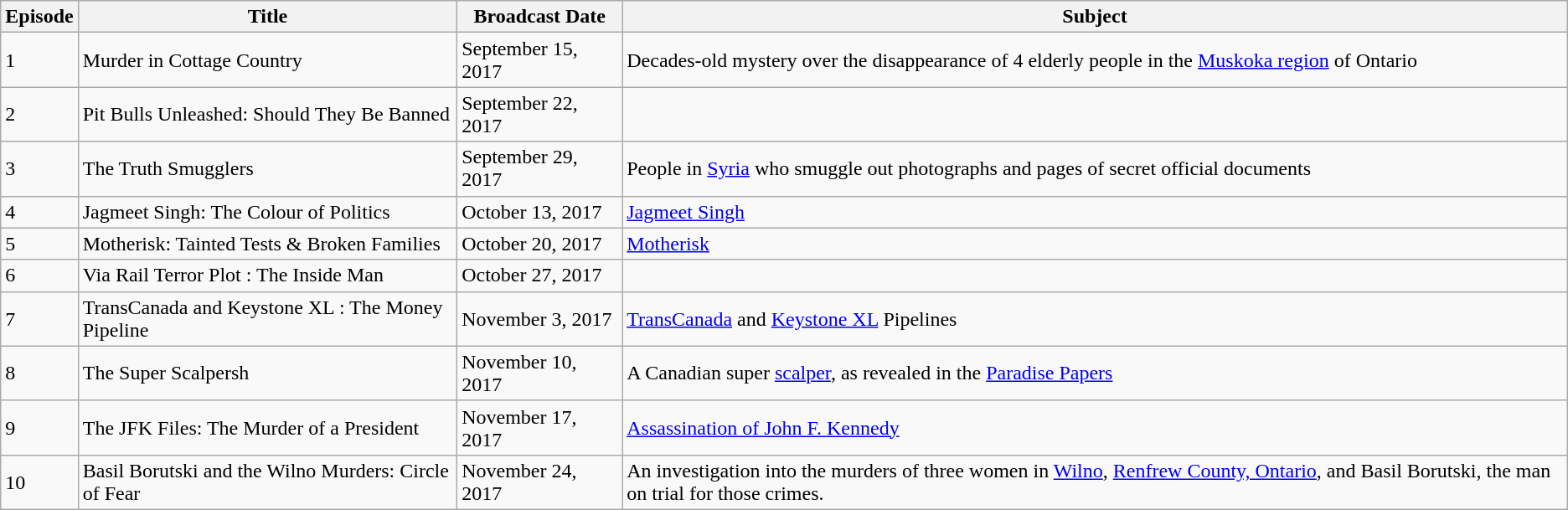<table class="wikitable">
<tr>
<th>Episode</th>
<th>Title</th>
<th scope="col" style="width: 124px;">Broadcast Date</th>
<th>Subject</th>
</tr>
<tr>
<td>1</td>
<td>Murder in Cottage Country</td>
<td>September 15, 2017</td>
<td>Decades-old mystery over the disappearance of 4 elderly people in the <a href='#'>Muskoka region</a> of Ontario</td>
</tr>
<tr>
<td>2</td>
<td>Pit Bulls Unleashed: Should They Be Banned</td>
<td>September 22, 2017</td>
<td></td>
</tr>
<tr>
<td>3</td>
<td>The Truth Smugglers</td>
<td>September 29, 2017</td>
<td>People in <a href='#'>Syria</a> who smuggle out photographs and pages of secret official documents</td>
</tr>
<tr>
<td>4</td>
<td>Jagmeet Singh: The Colour of Politics</td>
<td>October 13, 2017</td>
<td><a href='#'>Jagmeet Singh</a></td>
</tr>
<tr>
<td>5</td>
<td>Motherisk: Tainted Tests & Broken Families</td>
<td>October 20, 2017</td>
<td><a href='#'>Motherisk</a></td>
</tr>
<tr>
<td>6</td>
<td>Via Rail Terror Plot : The Inside Man</td>
<td>October 27, 2017</td>
<td></td>
</tr>
<tr>
<td>7</td>
<td>TransCanada and Keystone XL : The Money Pipeline</td>
<td>November 3, 2017</td>
<td><a href='#'>TransCanada</a> and <a href='#'>Keystone XL</a> Pipelines</td>
</tr>
<tr>
<td>8</td>
<td>The Super Scalpersh</td>
<td>November 10, 2017</td>
<td>A Canadian super <a href='#'>scalper</a>, as revealed in the <a href='#'>Paradise Papers</a></td>
</tr>
<tr>
<td>9</td>
<td>The JFK Files: The Murder of a President</td>
<td>November 17, 2017</td>
<td><a href='#'>Assassination of John F. Kennedy</a></td>
</tr>
<tr>
<td>10</td>
<td>Basil Borutski and the Wilno Murders: Circle of Fear</td>
<td>November 24, 2017</td>
<td>An investigation into the murders of three women in <a href='#'>Wilno</a>, <a href='#'>Renfrew County, Ontario</a>, and Basil Borutski, the man on trial for those crimes.</td>
</tr>
</table>
